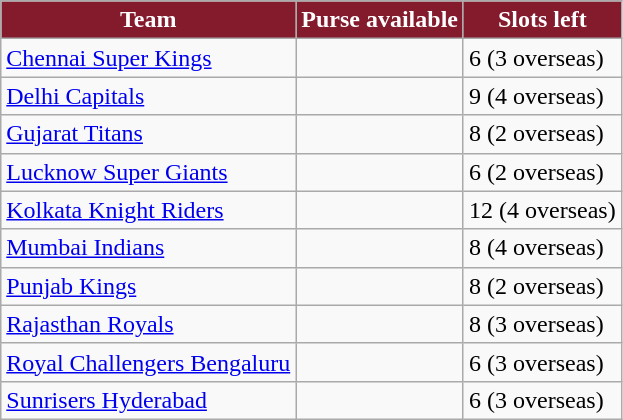<table class="wikitable sortable">
<tr>
<th style="background: #841B2D;color:white">Team</th>
<th style="background: #841B2D;color:white">Purse available</th>
<th style="background: #841B2D;color:white">Slots left</th>
</tr>
<tr>
<td><a href='#'>Chennai Super Kings</a></td>
<td></td>
<td>6 (3 overseas)</td>
</tr>
<tr>
<td><a href='#'>Delhi Capitals</a></td>
<td></td>
<td>9 (4 overseas)</td>
</tr>
<tr>
<td><a href='#'>Gujarat Titans</a></td>
<td></td>
<td>8 (2 overseas)</td>
</tr>
<tr>
<td><a href='#'>Lucknow Super Giants</a></td>
<td></td>
<td>6 (2 overseas)</td>
</tr>
<tr>
<td><a href='#'>Kolkata Knight Riders</a></td>
<td></td>
<td>12 (4 overseas)</td>
</tr>
<tr>
<td><a href='#'>Mumbai Indians</a></td>
<td></td>
<td>8 (4 overseas)</td>
</tr>
<tr>
<td><a href='#'>Punjab Kings</a></td>
<td></td>
<td>8 (2 overseas)</td>
</tr>
<tr>
<td><a href='#'>Rajasthan Royals</a></td>
<td></td>
<td>8 (3 overseas)</td>
</tr>
<tr>
<td><a href='#'>Royal Challengers Bengaluru</a></td>
<td></td>
<td>6 (3 overseas)</td>
</tr>
<tr>
<td><a href='#'>Sunrisers Hyderabad</a></td>
<td></td>
<td>6 (3 overseas)</td>
</tr>
</table>
